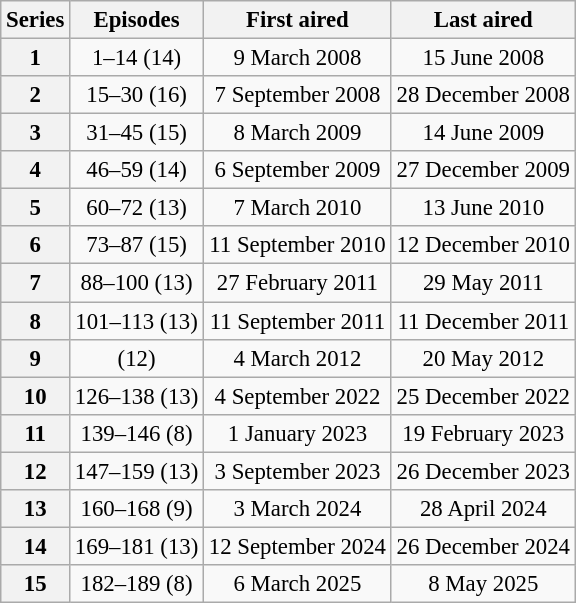<table class="wikitable" style="text-align:center; font-size:95%">
<tr>
<th>Series</th>
<th>Episodes</th>
<th>First aired</th>
<th>Last aired</th>
</tr>
<tr>
<th>1</th>
<td>1–14 (14)</td>
<td>9 March 2008</td>
<td>15 June 2008</td>
</tr>
<tr>
<th>2</th>
<td>15–30 (16)</td>
<td>7 September 2008</td>
<td>28 December 2008</td>
</tr>
<tr>
<th>3</th>
<td>31–45 (15)</td>
<td>8 March 2009</td>
<td>14 June 2009</td>
</tr>
<tr>
<th>4</th>
<td>46–59 (14)</td>
<td>6 September 2009</td>
<td>27 December 2009</td>
</tr>
<tr>
<th>5</th>
<td>60–72 (13)</td>
<td>7 March 2010</td>
<td>13 June 2010</td>
</tr>
<tr>
<th>6</th>
<td>73–87 (15)</td>
<td>11 September 2010</td>
<td>12 December 2010</td>
</tr>
<tr>
<th>7</th>
<td>88–100 (13)</td>
<td>27 February 2011</td>
<td>29 May 2011</td>
</tr>
<tr>
<th>8</th>
<td>101–113 (13)</td>
<td>11 September 2011</td>
<td>11 December 2011</td>
</tr>
<tr>
<th>9</th>
<td> (12)</td>
<td>4 March 2012</td>
<td>20 May 2012</td>
</tr>
<tr>
<th>10</th>
<td>126–138 (13)</td>
<td>4 September 2022</td>
<td>25 December 2022</td>
</tr>
<tr>
<th>11</th>
<td>139–146 (8)</td>
<td>1 January 2023</td>
<td>19 February 2023</td>
</tr>
<tr>
<th>12</th>
<td>147–159 (13)</td>
<td>3 September 2023</td>
<td>26 December 2023</td>
</tr>
<tr>
<th>13</th>
<td>160–168 (9)</td>
<td>3 March 2024</td>
<td>28 April 2024</td>
</tr>
<tr>
<th>14</th>
<td>169–181 (13)</td>
<td>12 September 2024</td>
<td>26 December 2024</td>
</tr>
<tr>
<th>15</th>
<td>182–189 (8)</td>
<td>6 March 2025</td>
<td>8 May 2025</td>
</tr>
</table>
